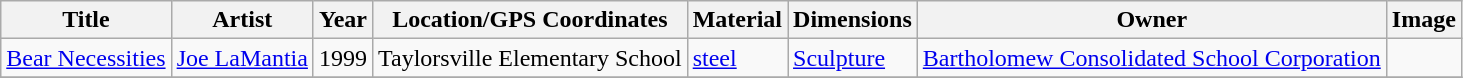<table class="wikitable sortable">
<tr>
<th>Title</th>
<th>Artist</th>
<th>Year</th>
<th>Location/GPS Coordinates</th>
<th>Material</th>
<th>Dimensions</th>
<th>Owner</th>
<th>Image</th>
</tr>
<tr>
<td><a href='#'>Bear Necessities</a></td>
<td><a href='#'>Joe LaMantia</a></td>
<td>1999</td>
<td>Taylorsville Elementary School </td>
<td><a href='#'>steel</a></td>
<td><a href='#'>Sculpture</a></td>
<td><a href='#'>Bartholomew Consolidated School Corporation</a></td>
<td></td>
</tr>
<tr>
</tr>
</table>
